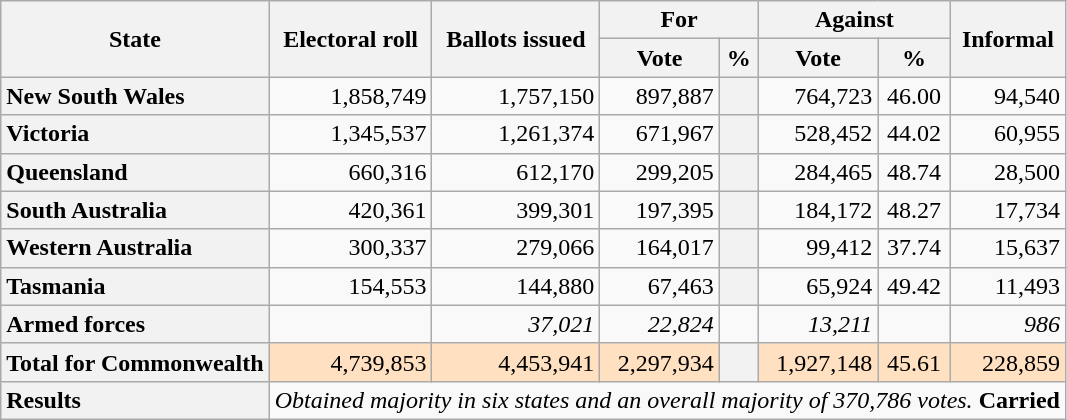<table class="wikitable">
<tr align=center>
<th rowspan="2">State</th>
<th rowspan="2">Electoral roll</th>
<th rowspan="2">Ballots issued</th>
<th align=center colspan="2">For</th>
<th align=center colspan="2">Against</th>
<th align=center rowspan="2">Informal</th>
</tr>
<tr>
<th align=center>Vote</th>
<th align=center>%</th>
<th align=center>Vote</th>
<th align=center>%</th>
</tr>
<tr align="right">
<th style="text-align:left;">New South Wales</th>
<td>1,858,749</td>
<td>1,757,150</td>
<td>897,887</td>
<th></th>
<td>764,723</td>
<td align="center">46.00</td>
<td>94,540</td>
</tr>
<tr align="right">
<th style="text-align:left;">Victoria</th>
<td>1,345,537</td>
<td>1,261,374</td>
<td>671,967</td>
<th></th>
<td>528,452</td>
<td align="center">44.02</td>
<td>60,955</td>
</tr>
<tr align="right">
<th style="text-align:left;">Queensland</th>
<td>660,316</td>
<td>612,170</td>
<td>299,205</td>
<th></th>
<td>284,465</td>
<td align="center">48.74</td>
<td>28,500</td>
</tr>
<tr align="right">
<th style="text-align:left;">South Australia</th>
<td>420,361</td>
<td>399,301</td>
<td>197,395</td>
<th></th>
<td>184,172</td>
<td align="center">48.27</td>
<td>17,734</td>
</tr>
<tr align="right">
<th style="text-align:left;">Western Australia</th>
<td>300,337</td>
<td>279,066</td>
<td>164,017</td>
<th></th>
<td>99,412</td>
<td align="center">37.74</td>
<td>15,637</td>
</tr>
<tr align="right">
<th style="text-align:left;">Tasmania</th>
<td>154,553</td>
<td>144,880</td>
<td>67,463</td>
<th></th>
<td>65,924</td>
<td align="center">49.42</td>
<td>11,493</td>
</tr>
<tr align="right">
<th style="text-align:left;">Armed forces</th>
<td> </td>
<td><em>37,021</em></td>
<td><em>22,824</em></td>
<td> </td>
<td><em>13,211</em></td>
<td> </td>
<td><em>986</em></td>
</tr>
<tr bgcolor="#FFE0C0" align="right">
<th style="text-align:left">Total for Commonwealth</th>
<td>4,739,853</td>
<td>4,453,941</td>
<td>2,297,934</td>
<th></th>
<td>1,927,148</td>
<td align="center">45.61</td>
<td>228,859</td>
</tr>
<tr>
<th style="text-align:left;">Results</th>
<td colSpan="8"><em>Obtained majority in six states and an overall majority of 370,786 votes.</em> <strong>Carried</strong></td>
</tr>
</table>
